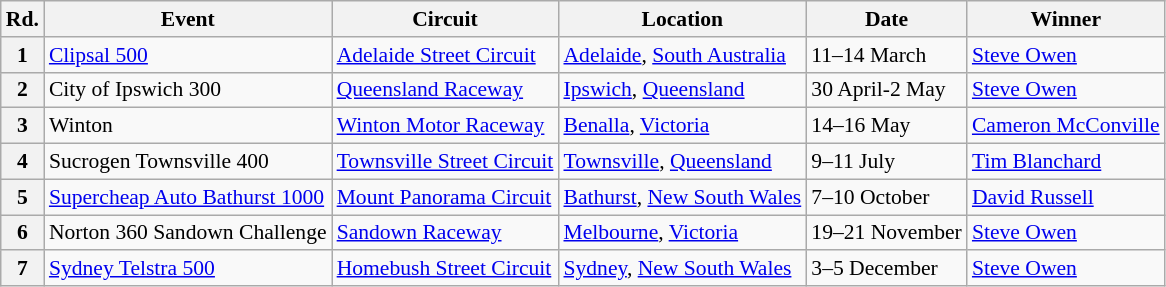<table class="wikitable" style="font-size: 90%">
<tr>
<th>Rd.</th>
<th>Event</th>
<th>Circuit</th>
<th>Location</th>
<th>Date</th>
<th>Winner</th>
</tr>
<tr>
<th>1</th>
<td> <a href='#'>Clipsal 500</a></td>
<td><a href='#'>Adelaide Street Circuit</a></td>
<td><a href='#'>Adelaide</a>, <a href='#'>South Australia</a></td>
<td>11–14 March</td>
<td><a href='#'>Steve Owen</a></td>
</tr>
<tr>
<th>2</th>
<td> City of Ipswich 300</td>
<td><a href='#'>Queensland Raceway</a></td>
<td><a href='#'>Ipswich</a>, <a href='#'>Queensland</a></td>
<td>30 April-2 May</td>
<td><a href='#'>Steve Owen</a></td>
</tr>
<tr>
<th>3</th>
<td> Winton</td>
<td><a href='#'>Winton Motor Raceway</a></td>
<td><a href='#'>Benalla</a>, <a href='#'>Victoria</a></td>
<td>14–16 May</td>
<td><a href='#'>Cameron McConville</a></td>
</tr>
<tr>
<th>4</th>
<td> Sucrogen Townsville 400</td>
<td><a href='#'>Townsville Street Circuit</a></td>
<td><a href='#'>Townsville</a>, <a href='#'>Queensland</a></td>
<td>9–11 July</td>
<td><a href='#'>Tim Blanchard</a></td>
</tr>
<tr>
<th>5</th>
<td> <a href='#'>Supercheap Auto Bathurst 1000</a></td>
<td><a href='#'>Mount Panorama Circuit</a></td>
<td><a href='#'>Bathurst</a>, <a href='#'>New South Wales</a></td>
<td>7–10 October</td>
<td><a href='#'>David Russell</a></td>
</tr>
<tr>
<th>6</th>
<td> Norton 360 Sandown Challenge</td>
<td><a href='#'>Sandown Raceway</a></td>
<td><a href='#'>Melbourne</a>, <a href='#'>Victoria</a></td>
<td>19–21 November</td>
<td><a href='#'>Steve Owen</a></td>
</tr>
<tr>
<th>7</th>
<td> <a href='#'>Sydney Telstra 500</a></td>
<td><a href='#'>Homebush Street Circuit</a></td>
<td><a href='#'>Sydney</a>, <a href='#'>New South Wales</a></td>
<td>3–5 December</td>
<td><a href='#'>Steve Owen</a></td>
</tr>
</table>
